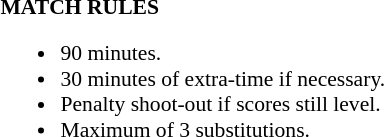<table width=100% style="font-size: 90%">
<tr>
<td width=50% valign=top><br><strong>MATCH RULES</strong><ul><li>90 minutes.</li><li>30 minutes of extra-time if necessary.</li><li>Penalty shoot-out if scores still level.</li><li>Maximum of 3 substitutions.</li></ul></td>
</tr>
</table>
